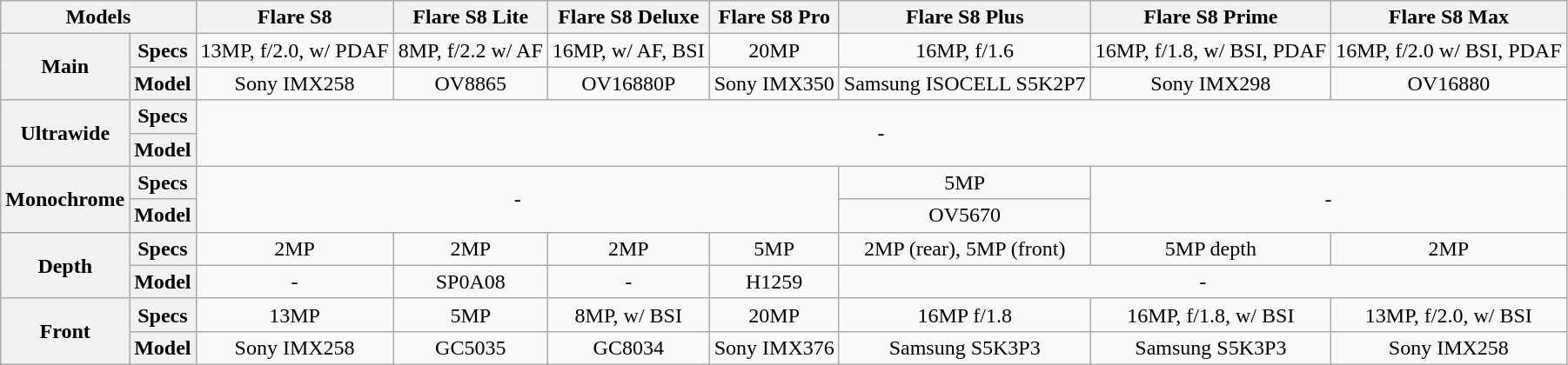<table class="wikitable mw-collapsible mw-collapsed" style="text-align:center">
<tr>
<th colspan="2">Models</th>
<th>Flare S8</th>
<th>Flare S8 Lite</th>
<th>Flare S8 Deluxe</th>
<th>Flare S8 Pro</th>
<th>Flare S8 Plus</th>
<th>Flare S8 Prime</th>
<th>Flare S8 Max</th>
</tr>
<tr>
<th rowspan="2">Main</th>
<th>Specs</th>
<td>13MP, f/2.0, w/ PDAF</td>
<td>8MP, f/2.2 w/ AF</td>
<td>16MP, w/ AF, BSI</td>
<td>20MP</td>
<td>16MP, f/1.6</td>
<td>16MP, f/1.8,  w/ BSI, PDAF</td>
<td>16MP, f/2.0 w/ BSI, PDAF</td>
</tr>
<tr>
<th>Model</th>
<td>Sony IMX258</td>
<td>OV8865</td>
<td>OV16880P</td>
<td>Sony IMX350</td>
<td>Samsung ISOCELL S5K2P7</td>
<td>Sony IMX298</td>
<td>OV16880</td>
</tr>
<tr>
<th rowspan="2">Ultrawide</th>
<th>Specs</th>
<td colspan="7" rowspan="2">-</td>
</tr>
<tr>
<th>Model</th>
</tr>
<tr>
<th rowspan="2">Monochrome</th>
<th>Specs</th>
<td colspan="4" rowspan="2">-</td>
<td>5MP</td>
<td colspan="2" rowspan="2">-</td>
</tr>
<tr>
<th>Model</th>
<td>OV5670</td>
</tr>
<tr>
<th rowspan="2">Depth</th>
<th>Specs</th>
<td>2MP</td>
<td>2MP</td>
<td>2MP</td>
<td>5MP</td>
<td>2MP (rear), 5MP (front)</td>
<td>5MP depth</td>
<td>2MP</td>
</tr>
<tr>
<th>Model</th>
<td>-</td>
<td>SP0A08</td>
<td>-</td>
<td>H1259</td>
<td colspan="3">-</td>
</tr>
<tr>
<th rowspan="2">Front</th>
<th>Specs</th>
<td>13MP</td>
<td>5MP</td>
<td>8MP, w/ BSI</td>
<td>20MP</td>
<td>16MP f/1.8</td>
<td>16MP, f/1.8, w/ BSI</td>
<td>13MP, f/2.0, w/ BSI</td>
</tr>
<tr>
<th>Model</th>
<td>Sony IMX258</td>
<td>GC5035</td>
<td>GC8034</td>
<td>Sony IMX376</td>
<td>Samsung S5K3P3</td>
<td>Samsung S5K3P3</td>
<td>Sony IMX258</td>
</tr>
</table>
